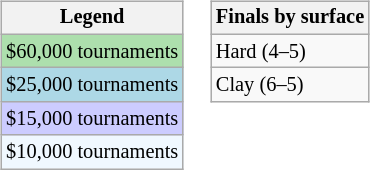<table>
<tr valign=top>
<td><br><table class="wikitable" style=font-size:85%>
<tr>
<th>Legend</th>
</tr>
<tr style="background:#addfad;">
<td>$60,000 tournaments</td>
</tr>
<tr style="background:lightblue;">
<td>$25,000 tournaments</td>
</tr>
<tr style="background:#ccccff;">
<td>$15,000 tournaments</td>
</tr>
<tr style="background:#f0f8ff;">
<td>$10,000 tournaments</td>
</tr>
</table>
</td>
<td><br><table class="wikitable" style=font-size:85%>
<tr>
<th>Finals by surface</th>
</tr>
<tr>
<td>Hard (4–5)</td>
</tr>
<tr>
<td>Clay (6–5)</td>
</tr>
</table>
</td>
</tr>
</table>
